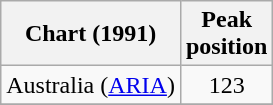<table class="wikitable sortable">
<tr>
<th>Chart (1991)</th>
<th>Peak<br>position</th>
</tr>
<tr>
<td align="left">Australia (<a href='#'>ARIA</a>)</td>
<td align="center">123</td>
</tr>
<tr>
</tr>
</table>
